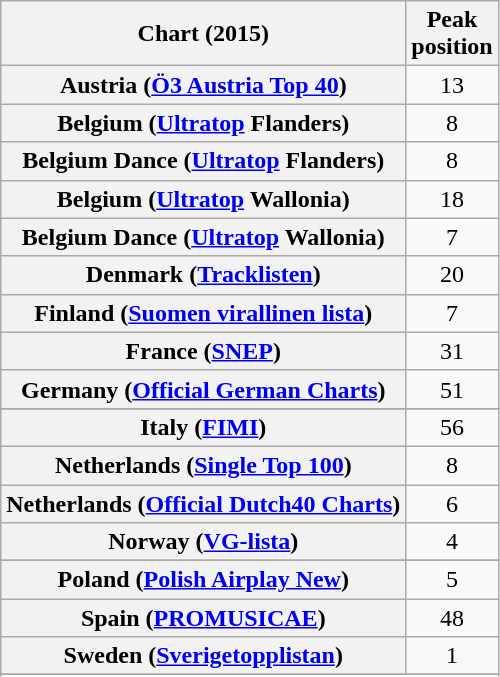<table class="wikitable sortable plainrowheaders" style="text-align:center;">
<tr>
<th>Chart (2015)</th>
<th>Peak<br>position</th>
</tr>
<tr>
<th scope="row">Austria (<a href='#'>Ö3 Austria Top 40</a>)</th>
<td>13</td>
</tr>
<tr>
<th scope="row">Belgium (<a href='#'>Ultratop</a> Flanders)</th>
<td>8</td>
</tr>
<tr>
<th scope="row">Belgium Dance (<a href='#'>Ultratop</a> Flanders)</th>
<td>8</td>
</tr>
<tr>
<th scope="row">Belgium (<a href='#'>Ultratop</a> Wallonia)</th>
<td>18</td>
</tr>
<tr>
<th scope="row">Belgium Dance (<a href='#'>Ultratop</a> Wallonia)</th>
<td>7</td>
</tr>
<tr>
<th scope="row">Denmark (<a href='#'>Tracklisten</a>)</th>
<td>20</td>
</tr>
<tr>
<th scope="row">Finland (<a href='#'>Suomen virallinen lista</a>)</th>
<td>7</td>
</tr>
<tr>
<th scope="row">France (<a href='#'>SNEP</a>)</th>
<td>31</td>
</tr>
<tr>
<th scope="row">Germany (<a href='#'>Official German Charts</a>)</th>
<td>51</td>
</tr>
<tr>
</tr>
<tr>
</tr>
<tr>
</tr>
<tr>
<th scope="row">Italy (<a href='#'>FIMI</a>)</th>
<td>56</td>
</tr>
<tr>
<th scope="row">Netherlands (<a href='#'>Single Top 100</a>)</th>
<td>8</td>
</tr>
<tr>
<th scope="row">Netherlands (<a href='#'>Official Dutch40 Charts</a>)</th>
<td>6</td>
</tr>
<tr>
<th scope="row">Norway (<a href='#'>VG-lista</a>)</th>
<td>4</td>
</tr>
<tr>
</tr>
<tr>
<th scope="row">Poland (<a href='#'>Polish Airplay New</a>)</th>
<td align="center">5</td>
</tr>
<tr>
<th scope="row">Spain (<a href='#'>PROMUSICAE</a>)</th>
<td>48</td>
</tr>
<tr>
<th scope="row">Sweden (<a href='#'>Sverigetopplistan</a>)</th>
<td>1</td>
</tr>
<tr>
</tr>
<tr>
</tr>
<tr>
</tr>
<tr>
</tr>
<tr>
</tr>
<tr>
</tr>
</table>
